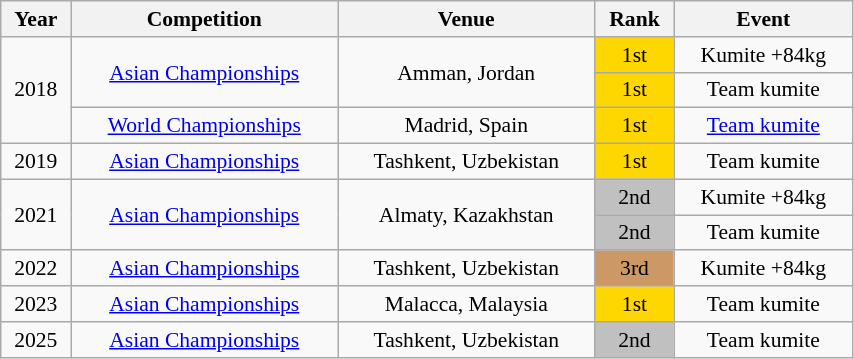<table class="wikitable sortable" width=45% style="font-size:90%; text-align:center;">
<tr>
<th>Year</th>
<th>Competition</th>
<th>Venue</th>
<th>Rank</th>
<th>Event</th>
</tr>
<tr>
<td rowspan=3>2018</td>
<td rowspan=2><a href='#'>Asian Championships</a></td>
<td rowspan=2>Amman, Jordan</td>
<td bgcolor="gold">1st</td>
<td>Kumite +84kg</td>
</tr>
<tr>
<td bgcolor="gold">1st</td>
<td>Team kumite</td>
</tr>
<tr>
<td><a href='#'>World Championships</a></td>
<td>Madrid, Spain</td>
<td bgcolor="gold">1st</td>
<td><a href='#'>Team kumite</a></td>
</tr>
<tr>
<td>2019</td>
<td><a href='#'>Asian Championships</a></td>
<td>Tashkent, Uzbekistan</td>
<td bgcolor="gold">1st</td>
<td>Team kumite</td>
</tr>
<tr>
<td rowspan=2>2021</td>
<td rowspan=2><a href='#'>Asian Championships</a></td>
<td rowspan=2>Almaty, Kazakhstan</td>
<td bgcolor="silver">2nd</td>
<td>Kumite +84kg</td>
</tr>
<tr>
<td bgcolor="silver">2nd</td>
<td>Team kumite</td>
</tr>
<tr>
<td>2022</td>
<td><a href='#'>Asian Championships</a></td>
<td>Tashkent, Uzbekistan</td>
<td bgcolor="cc9966">3rd</td>
<td>Kumite +84kg</td>
</tr>
<tr>
<td>2023</td>
<td><a href='#'>Asian Championships</a></td>
<td>Malacca, Malaysia</td>
<td bgcolor="gold">1st</td>
<td>Team kumite</td>
</tr>
<tr>
<td>2025</td>
<td><a href='#'>Asian Championships</a></td>
<td>Tashkent, Uzbekistan</td>
<td bgcolor="silver">2nd</td>
<td>Team kumite</td>
</tr>
</table>
